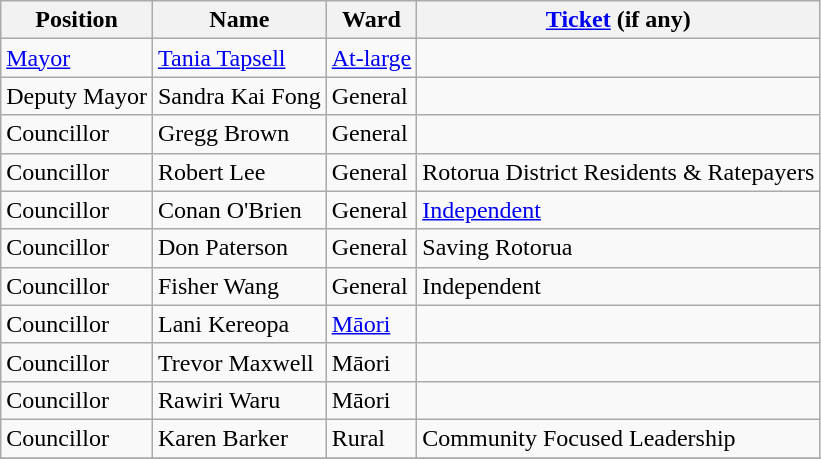<table class="wikitable">
<tr>
<th>Position</th>
<th>Name</th>
<th>Ward</th>
<th><a href='#'>Ticket</a> (if any)</th>
</tr>
<tr>
<td><a href='#'>Mayor</a></td>
<td><a href='#'>Tania Tapsell</a></td>
<td><a href='#'>At-large</a></td>
<td></td>
</tr>
<tr>
<td>Deputy Mayor</td>
<td>Sandra Kai Fong</td>
<td>General</td>
<td></td>
</tr>
<tr>
<td>Councillor</td>
<td>Gregg Brown</td>
<td>General</td>
<td></td>
</tr>
<tr>
<td>Councillor</td>
<td>Robert Lee</td>
<td>General</td>
<td>Rotorua District Residents & Ratepayers</td>
</tr>
<tr>
<td>Councillor</td>
<td>Conan O'Brien</td>
<td>General</td>
<td><a href='#'>Independent</a></td>
</tr>
<tr>
<td>Councillor</td>
<td>Don Paterson</td>
<td>General</td>
<td>Saving Rotorua</td>
</tr>
<tr>
<td>Councillor</td>
<td>Fisher Wang</td>
<td>General</td>
<td>Independent</td>
</tr>
<tr>
<td>Councillor</td>
<td>Lani Kereopa</td>
<td><a href='#'>Māori</a></td>
<td></td>
</tr>
<tr>
<td>Councillor</td>
<td>Trevor Maxwell</td>
<td>Māori</td>
<td></td>
</tr>
<tr>
<td>Councillor</td>
<td>Rawiri Waru</td>
<td>Māori</td>
<td></td>
</tr>
<tr>
<td>Councillor</td>
<td>Karen Barker</td>
<td>Rural</td>
<td>Community Focused Leadership</td>
</tr>
<tr>
</tr>
</table>
